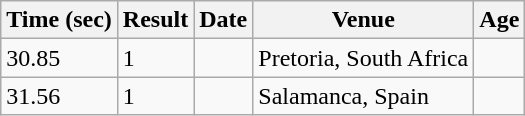<table class="wikitable sortable">
<tr>
<th>Time (sec)</th>
<th>Result</th>
<th>Date</th>
<th>Venue</th>
<th>Age</th>
</tr>
<tr>
<td>30.85</td>
<td>1</td>
<td></td>
<td>Pretoria, South Africa</td>
<td></td>
</tr>
<tr>
<td>31.56</td>
<td>1</td>
<td></td>
<td>Salamanca, Spain</td>
<td></td>
</tr>
</table>
